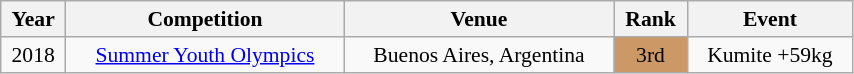<table class="wikitable sortable" width=45% style="font-size:90%; text-align:center;">
<tr>
<th>Year</th>
<th>Competition</th>
<th>Venue</th>
<th>Rank</th>
<th>Event</th>
</tr>
<tr>
<td>2018</td>
<td><a href='#'>Summer Youth Olympics</a></td>
<td>Buenos Aires, Argentina</td>
<td bgcolor="cc9966">3rd</td>
<td>Kumite +59kg</td>
</tr>
</table>
